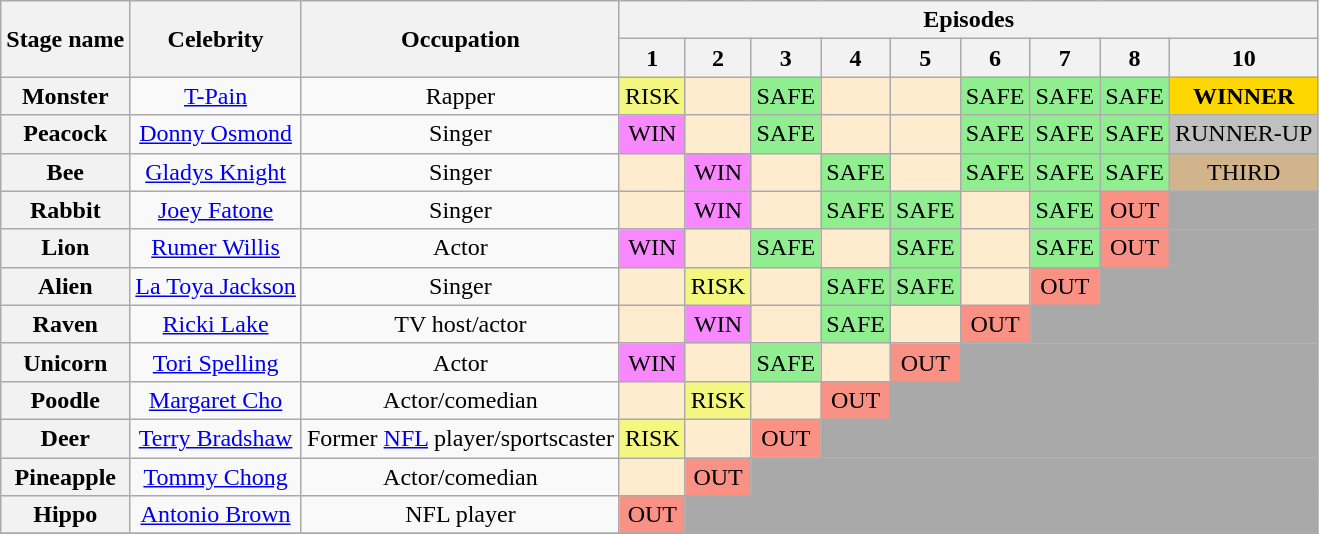<table class="wikitable nowrap" style="text-align:center; ">
<tr>
<th rowspan=2>Stage name</th>
<th rowspan=2>Celebrity</th>
<th rowspan=2>Occupation</th>
<th colspan="9">Episodes</th>
</tr>
<tr>
<th>1</th>
<th>2</th>
<th>3</th>
<th>4</th>
<th>5</th>
<th>6</th>
<th>7</th>
<th>8</th>
<th>10</th>
</tr>
<tr>
<th>Monster</th>
<td><a href='#'>T-Pain</a></td>
<td>Rapper</td>
<td bgcolor="#F3F781">RISK</td>
<td bgcolor="#FFEBCD"></td>
<td bgcolor="lightgreen">SAFE</td>
<td bgcolor="#FFEBCD"></td>
<td bgcolor="#FFEBCD"></td>
<td bgcolor="lightgreen">SAFE</td>
<td bgcolor="lightgreen">SAFE</td>
<td bgcolor="lightgreen">SAFE</td>
<td bgcolor=gold><strong>WINNER</strong></td>
</tr>
<tr>
<th>Peacock</th>
<td><a href='#'>Donny Osmond</a></td>
<td>Singer</td>
<td bgcolor="#F888FD">WIN</td>
<td bgcolor="#FFEBCD"></td>
<td bgcolor="lightgreen">SAFE</td>
<td bgcolor="#FFEBCD"></td>
<td bgcolor="#FFEBCD"></td>
<td bgcolor="lightgreen">SAFE</td>
<td bgcolor="lightgreen">SAFE</td>
<td bgcolor="lightgreen">SAFE</td>
<td bgcolor=silver>RUNNER-UP</td>
</tr>
<tr>
<th>Bee</th>
<td><a href='#'>Gladys Knight</a></td>
<td>Singer</td>
<td bgcolor="#FFEBCD"></td>
<td bgcolor="#F888FD">WIN</td>
<td bgcolor="#FFEBCD"></td>
<td bgcolor="lightgreen">SAFE</td>
<td bgcolor="#FFEBCD"></td>
<td bgcolor="lightgreen">SAFE</td>
<td bgcolor="lightgreen">SAFE</td>
<td bgcolor="lightgreen">SAFE</td>
<td bgcolor=tan>THIRD</td>
</tr>
<tr>
<th>Rabbit</th>
<td><a href='#'>Joey Fatone</a></td>
<td>Singer</td>
<td bgcolor="#FFEBCD"></td>
<td bgcolor="#F888FD">WIN</td>
<td bgcolor="#FFEBCD"></td>
<td bgcolor="lightgreen">SAFE</td>
<td bgcolor="lightgreen">SAFE</td>
<td bgcolor="#FFEBCD"></td>
<td bgcolor="lightgreen">SAFE</td>
<td bgcolor=#F99185>OUT</td>
<td colspan="2" bgcolor="darkgrey"></td>
</tr>
<tr>
<th>Lion</th>
<td><a href='#'>Rumer Willis</a></td>
<td>Actor</td>
<td bgcolor="#F888FD">WIN</td>
<td bgcolor="#FFEBCD"></td>
<td bgcolor="lightgreen">SAFE</td>
<td bgcolor="#FFEBCD"></td>
<td bgcolor="lightgreen">SAFE</td>
<td bgcolor="#FFEBCD"></td>
<td bgcolor="lightgreen">SAFE</td>
<td bgcolor=#F99185>OUT</td>
<td colspan="3" bgcolor="darkgrey"></td>
</tr>
<tr>
<th>Alien</th>
<td><a href='#'>La Toya Jackson</a></td>
<td>Singer</td>
<td bgcolor=#FFEBCD></td>
<td bgcolor=#F3F781>RISK</td>
<td bgcolor=#FFEBCD></td>
<td bgcolor="lightgreen">SAFE</td>
<td bgcolor="lightgreen">SAFE</td>
<td bgcolor=#FFEBCD></td>
<td bgcolor=#F99185>OUT</td>
<td colspan="4" bgcolor="darkgrey"></td>
</tr>
<tr>
<th>Raven</th>
<td><a href='#'>Ricki Lake</a></td>
<td>TV host/actor</td>
<td bgcolor=#FFEBCD></td>
<td bgcolor=#F888FD>WIN</td>
<td bgcolor=#FFEBCD></td>
<td bgcolor=lightgreen>SAFE</td>
<td bgcolor=#FFEBCD></td>
<td bgcolor=#F99185>OUT</td>
<td colspan="5" bgcolor="darkgrey"></td>
</tr>
<tr>
<th>Unicorn</th>
<td><a href='#'>Tori Spelling</a></td>
<td>Actor</td>
<td bgcolor=#F888FD>WIN</td>
<td bgcolor=#FFEBCD></td>
<td bgcolor=lightgreen>SAFE</td>
<td bgcolor=#FFEBCD></td>
<td bgcolor=#F99185>OUT</td>
<td colspan="6" bgcolor="darkgrey"></td>
</tr>
<tr>
<th>Poodle</th>
<td><a href='#'>Margaret Cho</a></td>
<td>Actor/comedian</td>
<td bgcolor=#FFEBCD></td>
<td bgcolor=#F3F781>RISK</td>
<td bgcolor=#FFEBCD></td>
<td bgcolor=#F99185>OUT</td>
<td colspan="7" bgcolor="darkgrey"></td>
</tr>
<tr>
<th>Deer</th>
<td><a href='#'>Terry Bradshaw</a></td>
<td>Former <a href='#'>NFL</a> player/sportscaster</td>
<td bgcolor=#F3F781>RISK</td>
<td bgcolor=#FFEBCD></td>
<td bgcolor=#F99185>OUT</td>
<td colspan="8" bgcolor="darkgrey"></td>
</tr>
<tr>
<th>Pineapple</th>
<td><a href='#'>Tommy Chong</a></td>
<td>Actor/comedian</td>
<td bgcolor=#FFEBCD></td>
<td bgcolor=#F99185>OUT</td>
<td colspan="9" bgcolor="darkgrey"></td>
</tr>
<tr>
<th>Hippo</th>
<td><a href='#'>Antonio Brown</a></td>
<td>NFL player</td>
<td bgcolor=#F99185>OUT</td>
<td colspan="10" bgcolor="darkgrey"></td>
</tr>
<tr>
</tr>
</table>
